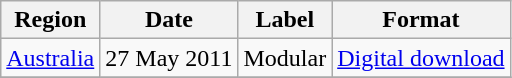<table class="wikitable">
<tr>
<th>Region</th>
<th>Date</th>
<th>Label</th>
<th>Format</th>
</tr>
<tr>
<td><a href='#'>Australia</a></td>
<td>27 May 2011</td>
<td>Modular</td>
<td><a href='#'>Digital download</a></td>
</tr>
<tr>
</tr>
</table>
